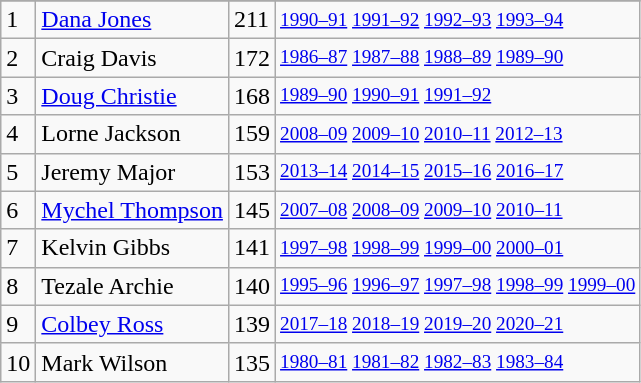<table class="wikitable">
<tr>
</tr>
<tr>
<td>1</td>
<td><a href='#'>Dana Jones</a></td>
<td>211</td>
<td style="font-size:80%;"><a href='#'>1990–91</a> <a href='#'>1991–92</a> <a href='#'>1992–93</a> <a href='#'>1993–94</a></td>
</tr>
<tr>
<td>2</td>
<td>Craig Davis</td>
<td>172</td>
<td style="font-size:80%;"><a href='#'>1986–87</a> <a href='#'>1987–88</a> <a href='#'>1988–89</a> <a href='#'>1989–90</a></td>
</tr>
<tr>
<td>3</td>
<td><a href='#'>Doug Christie</a></td>
<td>168</td>
<td style="font-size:80%;"><a href='#'>1989–90</a> <a href='#'>1990–91</a> <a href='#'>1991–92</a></td>
</tr>
<tr>
<td>4</td>
<td>Lorne Jackson</td>
<td>159</td>
<td style="font-size:80%;"><a href='#'>2008–09</a> <a href='#'>2009–10</a> <a href='#'>2010–11</a> <a href='#'>2012–13</a></td>
</tr>
<tr>
<td>5</td>
<td>Jeremy Major</td>
<td>153</td>
<td style="font-size:80%;"><a href='#'>2013–14</a> <a href='#'>2014–15</a> <a href='#'>2015–16</a> <a href='#'>2016–17</a></td>
</tr>
<tr>
<td>6</td>
<td><a href='#'>Mychel Thompson</a></td>
<td>145</td>
<td style="font-size:80%;"><a href='#'>2007–08</a> <a href='#'>2008–09</a> <a href='#'>2009–10</a> <a href='#'>2010–11</a></td>
</tr>
<tr>
<td>7</td>
<td>Kelvin Gibbs</td>
<td>141</td>
<td style="font-size:80%;"><a href='#'>1997–98</a> <a href='#'>1998–99</a> <a href='#'>1999–00</a> <a href='#'>2000–01</a></td>
</tr>
<tr>
<td>8</td>
<td>Tezale Archie</td>
<td>140</td>
<td style="font-size:80%;"><a href='#'>1995–96</a> <a href='#'>1996–97</a> <a href='#'>1997–98</a> <a href='#'>1998–99</a> <a href='#'>1999–00</a></td>
</tr>
<tr>
<td>9</td>
<td><a href='#'>Colbey Ross</a></td>
<td>139</td>
<td style="font-size:80%;"><a href='#'>2017–18</a> <a href='#'>2018–19</a> <a href='#'>2019–20</a> <a href='#'>2020–21</a></td>
</tr>
<tr>
<td>10</td>
<td>Mark Wilson</td>
<td>135</td>
<td style="font-size:80%;"><a href='#'>1980–81</a> <a href='#'>1981–82</a> <a href='#'>1982–83</a> <a href='#'>1983–84</a></td>
</tr>
</table>
